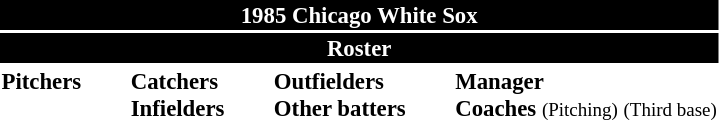<table class="toccolours" style="font-size: 95%;">
<tr>
<th colspan="10" style="background-color: black; color: #FFFFFF; text-align: center;">1985 Chicago White Sox</th>
</tr>
<tr>
<td colspan="10" style="background-color:black; color: white; text-align: center;"><strong>Roster</strong></td>
</tr>
<tr>
<td valign="top"><strong>Pitchers</strong><br>

















</td>
<td width="25px"></td>
<td valign="top"><strong>Catchers</strong><br>


<strong>Infielders</strong>






</td>
<td width="25px"></td>
<td valign="top"><strong>Outfielders</strong><br>









<strong>Other batters</strong>


</td>
<td width="25px"></td>
<td valign="top"><strong>Manager</strong><br>
<strong>Coaches</strong>

 <small>(Pitching)</small>

 <small>(Third base)</small>
</td>
</tr>
</table>
